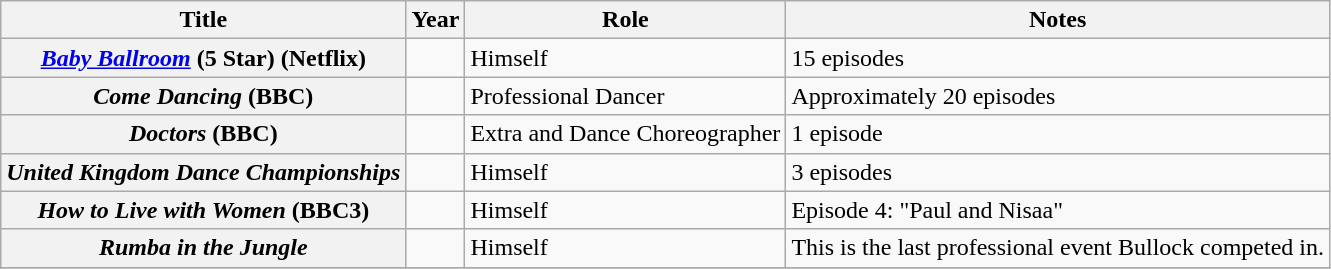<table class="wikitable sortable plainrowheaders">
<tr>
<th scope="col">Title</th>
<th scope="col">Year</th>
<th scope="col">Role</th>
<th scope="col" class="unsortable">Notes</th>
</tr>
<tr>
<th scope="row"><em><a href='#'>Baby Ballroom</a></em> (5 Star) (Netflix)</th>
<td></td>
<td>Himself</td>
<td>15 episodes</td>
</tr>
<tr>
<th scope="row"><em>Come Dancing</em> (BBC)</th>
<td></td>
<td>Professional Dancer</td>
<td>Approximately 20 episodes</td>
</tr>
<tr>
<th scope="row"><em>Doctors</em> (BBC)</th>
<td></td>
<td>Extra and Dance Choreographer</td>
<td>1 episode</td>
</tr>
<tr>
<th scope="row"><em>United Kingdom Dance Championships</em></th>
<td></td>
<td>Himself</td>
<td>3 episodes</td>
</tr>
<tr>
<th scope="row"><em>How to Live with Women</em> (BBC3)</th>
<td></td>
<td>Himself</td>
<td>Episode 4: "Paul and Nisaa"</td>
</tr>
<tr>
<th scope="row"><em>Rumba in the Jungle</em></th>
<td></td>
<td>Himself</td>
<td>This is the last professional event Bullock competed in.</td>
</tr>
<tr>
</tr>
</table>
